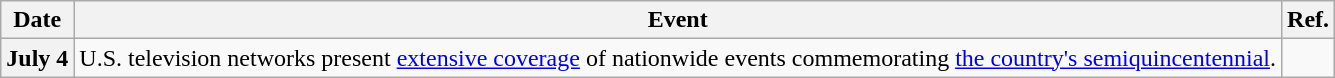<table class="wikitable sortable">
<tr>
<th>Date</th>
<th>Event</th>
<th>Ref.</th>
</tr>
<tr>
<th>July 4</th>
<td>U.S. television networks present <a href='#'>extensive coverage</a> of nationwide events commemorating <a href='#'>the country's semiquincentennial</a>.</td>
<td></td>
</tr>
</table>
